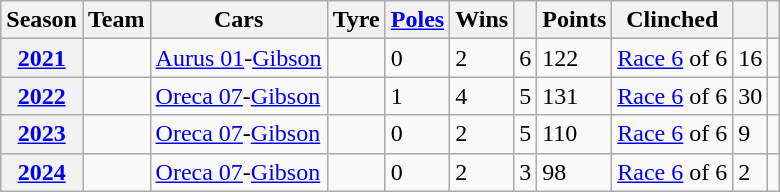<table class="wikitable sortable plainrowheaders"; text-align:center;">
<tr>
<th scope=col>Season</th>
<th scope=col>Team</th>
<th scope=col>Cars</th>
<th scope=col>Tyre</th>
<th scope=col><a href='#'>Poles</a></th>
<th scope=col>Wins</th>
<th scope=col></th>
<th scope=col>Points</th>
<th scope=col>Clinched</th>
<th scope=col></th>
<th scope=col class=unsortable></th>
</tr>
<tr>
<th scope=row style="text-align: center;"><a href='#'>2021</a></th>
<td></td>
<td><a href='#'>Aurus 01</a>-<a href='#'>Gibson</a></td>
<td></td>
<td>0</td>
<td>2</td>
<td>6</td>
<td>122</td>
<td><a href='#'>Race 6</a> of 6</td>
<td>16</td>
<td style="text-align:center;"></td>
</tr>
<tr>
<th scope=row style="text-align: center;"><a href='#'>2022</a></th>
<td align=left></td>
<td align=left><a href='#'>Oreca 07</a>-<a href='#'>Gibson</a></td>
<td></td>
<td>1</td>
<td>4</td>
<td>5</td>
<td>131</td>
<td><a href='#'>Race 6</a> of 6</td>
<td>30</td>
<td style="text-align:center;"></td>
</tr>
<tr>
<th scope=row style="text-align: center;"><a href='#'>2023</a></th>
<td align=left></td>
<td align=left><a href='#'>Oreca 07</a>-<a href='#'>Gibson</a></td>
<td></td>
<td>0</td>
<td>2</td>
<td>5</td>
<td>110</td>
<td><a href='#'>Race 6</a> of 6</td>
<td>9</td>
<td style="text-align:center;"></td>
</tr>
<tr>
<th scope=row style="text-align: center;"><a href='#'>2024</a></th>
<td></td>
<td><a href='#'>Oreca 07</a>-<a href='#'>Gibson</a></td>
<td></td>
<td>0</td>
<td>2</td>
<td>3</td>
<td>98</td>
<td><a href='#'>Race 6</a> of 6</td>
<td>2</td>
<td style="text-align:center;"></td>
</tr>
</table>
